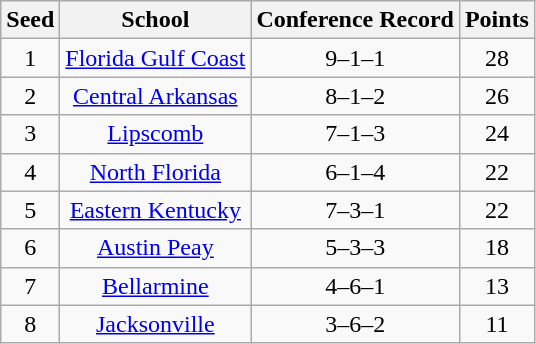<table class="wikitable" style="text-align:center">
<tr>
<th>Seed</th>
<th>School</th>
<th>Conference Record</th>
<th>Points</th>
</tr>
<tr>
<td>1</td>
<td><a href='#'>Florida Gulf Coast</a></td>
<td>9–1–1</td>
<td>28</td>
</tr>
<tr>
<td>2</td>
<td><a href='#'>Central Arkansas</a></td>
<td>8–1–2</td>
<td>26</td>
</tr>
<tr>
<td>3</td>
<td><a href='#'>Lipscomb</a></td>
<td>7–1–3</td>
<td>24</td>
</tr>
<tr>
<td>4</td>
<td><a href='#'>North Florida</a></td>
<td>6–1–4</td>
<td>22</td>
</tr>
<tr>
<td>5</td>
<td><a href='#'>Eastern Kentucky</a></td>
<td>7–3–1</td>
<td>22</td>
</tr>
<tr>
<td>6</td>
<td><a href='#'>Austin Peay</a></td>
<td>5–3–3</td>
<td>18</td>
</tr>
<tr>
<td>7</td>
<td><a href='#'>Bellarmine</a></td>
<td>4–6–1</td>
<td>13</td>
</tr>
<tr>
<td>8</td>
<td><a href='#'>Jacksonville</a></td>
<td>3–6–2</td>
<td>11</td>
</tr>
</table>
